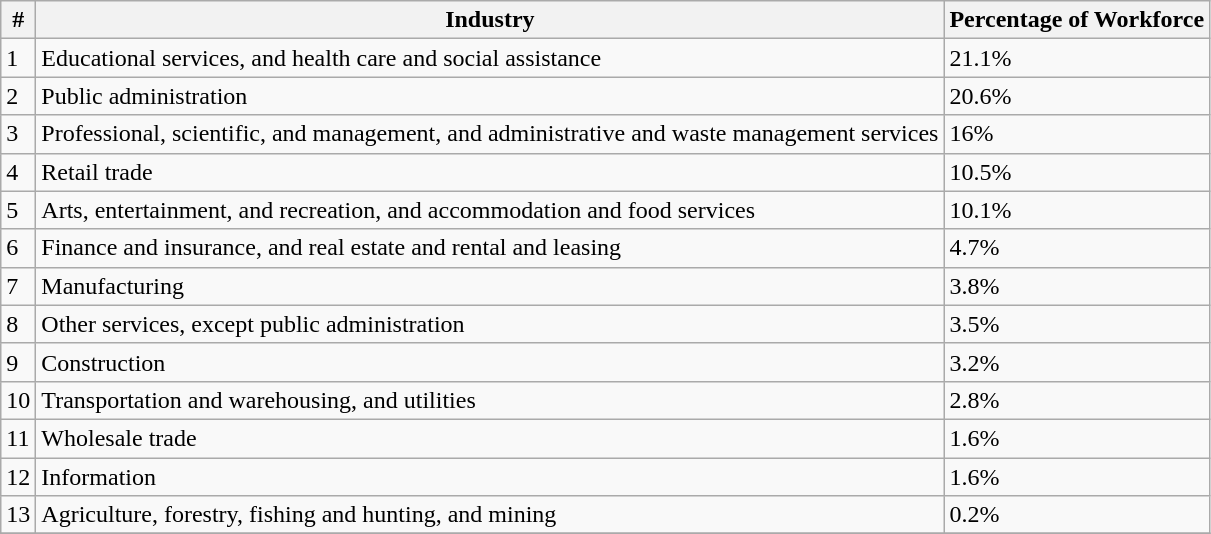<table class="wikitable">
<tr>
<th>#</th>
<th>Industry</th>
<th>Percentage of Workforce</th>
</tr>
<tr>
<td>1</td>
<td>Educational services, and health care and social assistance</td>
<td>21.1%</td>
</tr>
<tr>
<td>2</td>
<td>Public administration</td>
<td>20.6%</td>
</tr>
<tr>
<td>3</td>
<td>Professional, scientific, and management, and administrative and waste management services</td>
<td>16%</td>
</tr>
<tr>
<td>4</td>
<td>Retail trade</td>
<td>10.5%</td>
</tr>
<tr>
<td>5</td>
<td>Arts, entertainment, and recreation, and accommodation and food services</td>
<td>10.1%</td>
</tr>
<tr>
<td>6</td>
<td>Finance and insurance, and real estate and rental and leasing</td>
<td>4.7%</td>
</tr>
<tr>
<td>7</td>
<td>Manufacturing</td>
<td>3.8%</td>
</tr>
<tr>
<td>8</td>
<td>Other services, except public administration</td>
<td>3.5%</td>
</tr>
<tr>
<td>9</td>
<td>Construction</td>
<td>3.2%</td>
</tr>
<tr>
<td>10</td>
<td>Transportation and warehousing, and utilities</td>
<td>2.8%</td>
</tr>
<tr>
<td>11</td>
<td>Wholesale trade</td>
<td>1.6%</td>
</tr>
<tr>
<td>12</td>
<td>Information</td>
<td>1.6%</td>
</tr>
<tr>
<td>13</td>
<td>Agriculture, forestry, fishing and hunting, and mining</td>
<td>0.2%</td>
</tr>
<tr>
</tr>
</table>
